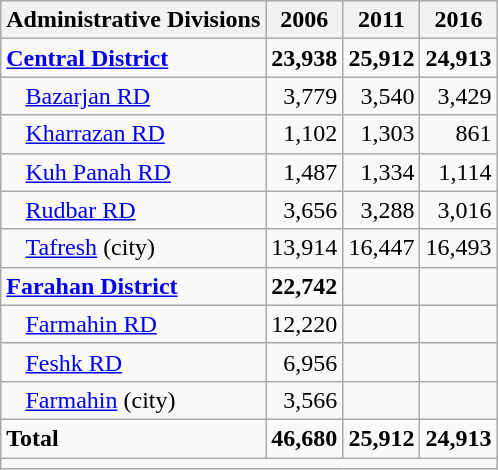<table class="wikitable">
<tr>
<th>Administrative Divisions</th>
<th>2006</th>
<th>2011</th>
<th>2016</th>
</tr>
<tr>
<td><strong><a href='#'>Central District</a></strong></td>
<td style="text-align: right;"><strong>23,938</strong></td>
<td style="text-align: right;"><strong>25,912</strong></td>
<td style="text-align: right;"><strong>24,913</strong></td>
</tr>
<tr>
<td style="padding-left: 1em;"><a href='#'>Bazarjan RD</a></td>
<td style="text-align: right;">3,779</td>
<td style="text-align: right;">3,540</td>
<td style="text-align: right;">3,429</td>
</tr>
<tr>
<td style="padding-left: 1em;"><a href='#'>Kharrazan RD</a></td>
<td style="text-align: right;">1,102</td>
<td style="text-align: right;">1,303</td>
<td style="text-align: right;">861</td>
</tr>
<tr>
<td style="padding-left: 1em;"><a href='#'>Kuh Panah RD</a></td>
<td style="text-align: right;">1,487</td>
<td style="text-align: right;">1,334</td>
<td style="text-align: right;">1,114</td>
</tr>
<tr>
<td style="padding-left: 1em;"><a href='#'>Rudbar RD</a></td>
<td style="text-align: right;">3,656</td>
<td style="text-align: right;">3,288</td>
<td style="text-align: right;">3,016</td>
</tr>
<tr>
<td style="padding-left: 1em;"><a href='#'>Tafresh</a> (city)</td>
<td style="text-align: right;">13,914</td>
<td style="text-align: right;">16,447</td>
<td style="text-align: right;">16,493</td>
</tr>
<tr>
<td><strong><a href='#'>Farahan District</a></strong></td>
<td style="text-align: right;"><strong>22,742</strong></td>
<td style="text-align: right;"></td>
<td style="text-align: right;"></td>
</tr>
<tr>
<td style="padding-left: 1em;"><a href='#'>Farmahin RD</a></td>
<td style="text-align: right;">12,220</td>
<td style="text-align: right;"></td>
<td style="text-align: right;"></td>
</tr>
<tr>
<td style="padding-left: 1em;"><a href='#'>Feshk RD</a></td>
<td style="text-align: right;">6,956</td>
<td style="text-align: right;"></td>
<td style="text-align: right;"></td>
</tr>
<tr>
<td style="padding-left: 1em;"><a href='#'>Farmahin</a> (city)</td>
<td style="text-align: right;">3,566</td>
<td style="text-align: right;"></td>
<td style="text-align: right;"></td>
</tr>
<tr>
<td><strong>Total</strong></td>
<td style="text-align: right;"><strong>46,680</strong></td>
<td style="text-align: right;"><strong>25,912</strong></td>
<td style="text-align: right;"><strong>24,913</strong></td>
</tr>
<tr>
<td colspan=4></td>
</tr>
</table>
